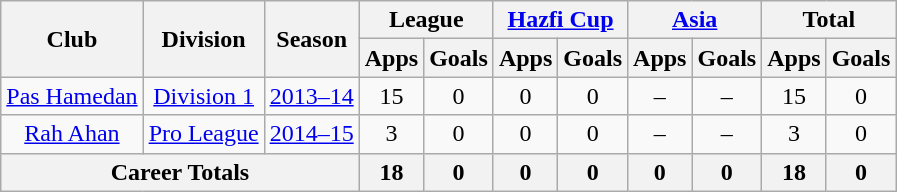<table class="wikitable" style="text-align: center;">
<tr>
<th rowspan="2">Club</th>
<th rowspan="2">Division</th>
<th rowspan="2">Season</th>
<th colspan="2">League</th>
<th colspan="2"><a href='#'>Hazfi Cup</a></th>
<th colspan="2"><a href='#'>Asia</a></th>
<th colspan="2">Total</th>
</tr>
<tr>
<th>Apps</th>
<th>Goals</th>
<th>Apps</th>
<th>Goals</th>
<th>Apps</th>
<th>Goals</th>
<th>Apps</th>
<th>Goals</th>
</tr>
<tr>
<td><a href='#'>Pas Hamedan</a></td>
<td><a href='#'>Division 1</a></td>
<td><a href='#'>2013–14</a></td>
<td>15</td>
<td>0</td>
<td>0</td>
<td>0</td>
<td>–</td>
<td>–</td>
<td>15</td>
<td>0</td>
</tr>
<tr>
<td><a href='#'>Rah Ahan</a></td>
<td><a href='#'>Pro League</a></td>
<td><a href='#'>2014–15</a></td>
<td>3</td>
<td>0</td>
<td>0</td>
<td>0</td>
<td>–</td>
<td>–</td>
<td>3</td>
<td>0</td>
</tr>
<tr>
<th colspan=3>Career Totals</th>
<th>18</th>
<th>0</th>
<th>0</th>
<th>0</th>
<th>0</th>
<th>0</th>
<th>18</th>
<th>0</th>
</tr>
</table>
